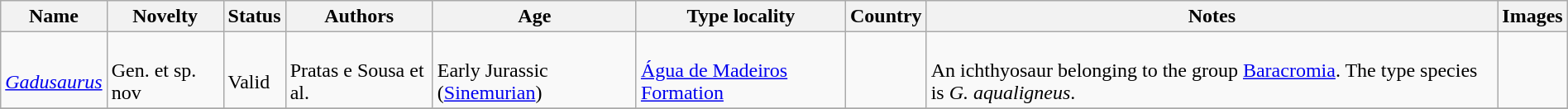<table class="wikitable sortable" width="100%" align="center">
<tr>
<th>Name</th>
<th>Novelty</th>
<th>Status</th>
<th>Authors</th>
<th>Age</th>
<th>Type locality</th>
<th>Country</th>
<th>Notes</th>
<th>Images</th>
</tr>
<tr>
<td><br><em><a href='#'>Gadusaurus</a></em></td>
<td><br>Gen. et sp. nov</td>
<td><br>Valid</td>
<td><br>Pratas e Sousa et al.</td>
<td><br>Early Jurassic (<a href='#'>Sinemurian</a>)</td>
<td><br><a href='#'>Água de Madeiros Formation</a></td>
<td><br></td>
<td><br>An ichthyosaur belonging to the group <a href='#'>Baracromia</a>. The type species is <em>G. aqualigneus</em>.</td>
<td></td>
</tr>
<tr>
</tr>
</table>
